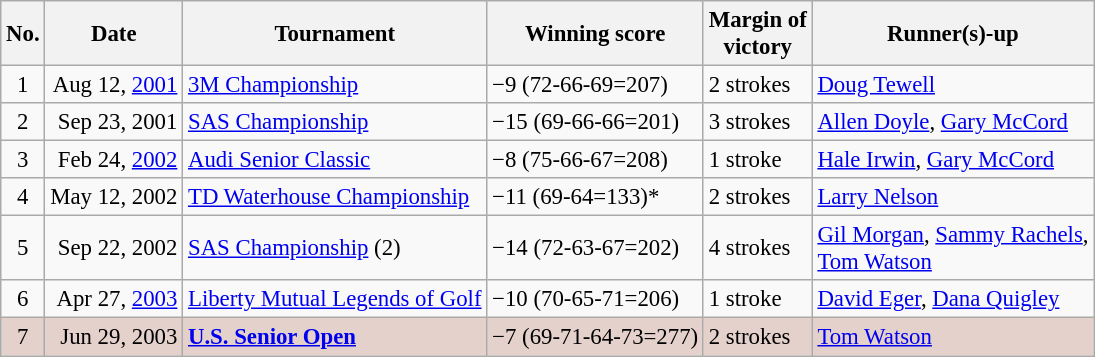<table class="wikitable" style="font-size:95%;">
<tr>
<th>No.</th>
<th>Date</th>
<th>Tournament</th>
<th>Winning score</th>
<th>Margin of<br>victory</th>
<th>Runner(s)-up</th>
</tr>
<tr>
<td align=center>1</td>
<td align=right>Aug 12, <a href='#'>2001</a></td>
<td><a href='#'>3M Championship</a></td>
<td>−9 (72-66-69=207)</td>
<td>2 strokes</td>
<td> <a href='#'>Doug Tewell</a></td>
</tr>
<tr>
<td align=center>2</td>
<td align=right>Sep 23, 2001</td>
<td><a href='#'>SAS Championship</a></td>
<td>−15 (69-66-66=201)</td>
<td>3 strokes</td>
<td> <a href='#'>Allen Doyle</a>,  <a href='#'>Gary McCord</a></td>
</tr>
<tr>
<td align=center>3</td>
<td align=right>Feb 24, <a href='#'>2002</a></td>
<td><a href='#'>Audi Senior Classic</a></td>
<td>−8 (75-66-67=208)</td>
<td>1 stroke</td>
<td> <a href='#'>Hale Irwin</a>,  <a href='#'>Gary McCord</a></td>
</tr>
<tr>
<td align=center>4</td>
<td align=right>May 12, 2002</td>
<td><a href='#'>TD Waterhouse Championship</a></td>
<td>−11 (69-64=133)*</td>
<td>2 strokes</td>
<td> <a href='#'>Larry Nelson</a></td>
</tr>
<tr>
<td align=center>5</td>
<td align=right>Sep 22, 2002</td>
<td><a href='#'>SAS Championship</a> (2)</td>
<td>−14 (72-63-67=202)</td>
<td>4 strokes</td>
<td> <a href='#'>Gil Morgan</a>,  <a href='#'>Sammy Rachels</a>,<br> <a href='#'>Tom Watson</a></td>
</tr>
<tr>
<td align=center>6</td>
<td align=right>Apr 27, <a href='#'>2003</a></td>
<td><a href='#'>Liberty Mutual Legends of Golf</a></td>
<td>−10 (70-65-71=206)</td>
<td>1 stroke</td>
<td> <a href='#'>David Eger</a>,  <a href='#'>Dana Quigley</a></td>
</tr>
<tr style="background:#e5d1cb;">
<td align=center>7</td>
<td align=right>Jun 29, 2003</td>
<td><strong><a href='#'>U.S. Senior Open</a></strong></td>
<td>−7 (69-71-64-73=277)</td>
<td>2 strokes</td>
<td> <a href='#'>Tom Watson</a></td>
</tr>
</table>
